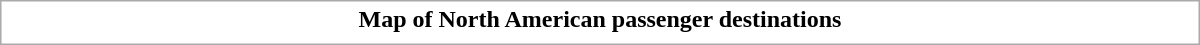<table class="collapsible uncollapsed" style="border:1px #aaa solid; width:50em; margin:0.2em auto">
<tr>
<th>Map of North American passenger destinations</th>
</tr>
<tr>
<td></td>
</tr>
</table>
